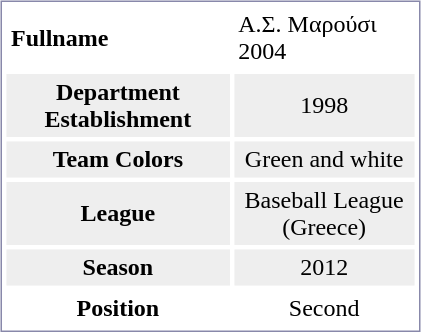<table style="margin:5px; border:1px solid #8888AA;" align=right cellpadding=3 cellspacing=3 width=280>
<tr>
<td><strong>Fullname</strong></td>
<td>Α.Σ. Μαρούσι 2004</td>
</tr>
<tr align="center" bgcolor="#eeeeee">
<td><strong>Department Establishment</strong></td>
<td>1998</td>
</tr>
<tr align="center" bgcolor="#eeeeee">
<td><strong>Team Colors</strong></td>
<td>Green and white</td>
</tr>
<tr align="center" bgcolor="#eeeeee">
<td><strong>League</strong></td>
<td>Baseball League (Greece)</td>
</tr>
<tr align="center" bgcolor="#eeeeee">
<td><strong>Season</strong></td>
<td>2012</td>
</tr>
<tr align="center">
<td><strong>Position</strong></td>
<td>Second</td>
</tr>
</table>
